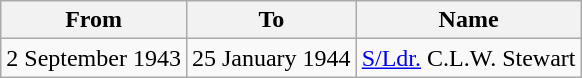<table class="wikitable">
<tr>
<th>From</th>
<th>To</th>
<th>Name</th>
</tr>
<tr>
<td>2 September 1943</td>
<td>25 January 1944</td>
<td><a href='#'>S/Ldr.</a> C.L.W. Stewart</td>
</tr>
</table>
